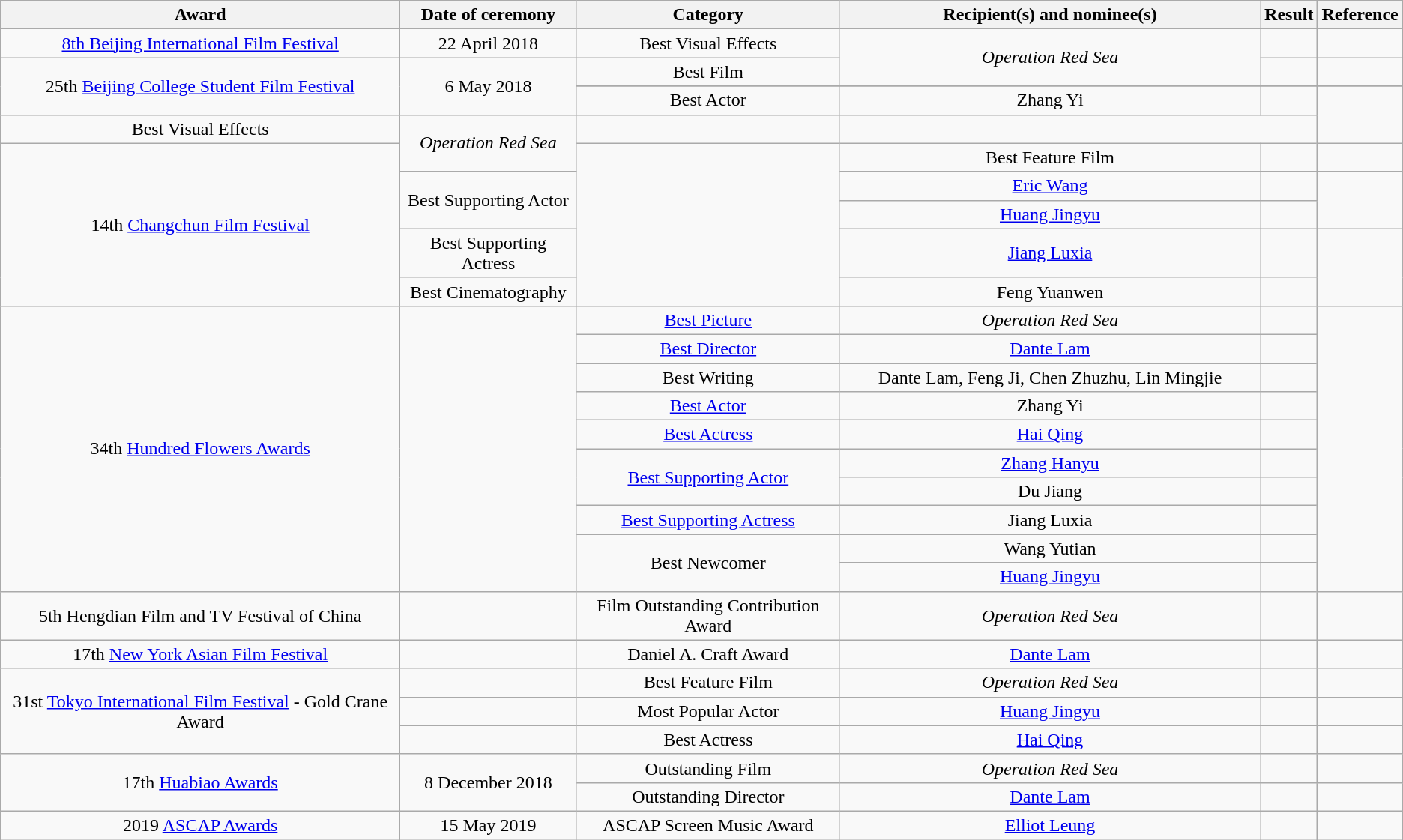<table class="wikitable sortable" style="text-align:center;">
<tr>
<th scope="col">Award</th>
<th scope="col">Date of ceremony</th>
<th scope="col">Category</th>
<th scope="col" style="width:30%;">Recipient(s) and nominee(s)</th>
<th scope="col">Result</th>
<th scope="col">Reference</th>
</tr>
<tr>
<td><a href='#'>8th Beijing International Film Festival</a></td>
<td>22 April 2018</td>
<td>Best Visual Effects</td>
<td rowspan=2><em>Operation Red Sea</em></td>
<td></td>
<td></td>
</tr>
<tr>
<td rowspan=3>25th <a href='#'>Beijing College Student Film Festival</a></td>
<td rowspan=3>6 May 2018</td>
<td>Best Film</td>
<td></td>
<td></td>
</tr>
<tr>
</tr>
<tr>
<td>Best Actor</td>
<td>Zhang Yi</td>
<td></td>
<td rowspan=2></td>
</tr>
<tr>
<td>Best Visual Effects</td>
<td rowspan=2><em>Operation Red Sea</em></td>
<td></td>
</tr>
<tr>
<td rowspan=5>14th <a href='#'>Changchun Film Festival</a></td>
<td rowspan=5></td>
<td>Best Feature Film</td>
<td></td>
<td></td>
</tr>
<tr>
<td rowspan=2>Best Supporting Actor</td>
<td><a href='#'>Eric Wang</a></td>
<td></td>
<td rowspan=2></td>
</tr>
<tr>
<td><a href='#'>Huang Jingyu</a></td>
<td></td>
</tr>
<tr>
<td>Best Supporting Actress</td>
<td><a href='#'>Jiang Luxia</a></td>
<td></td>
<td rowspan=2></td>
</tr>
<tr>
<td>Best Cinematography</td>
<td>Feng Yuanwen</td>
<td></td>
</tr>
<tr>
<td rowspan=10>34th <a href='#'>Hundred Flowers Awards</a></td>
<td rowspan=10></td>
<td><a href='#'>Best Picture</a></td>
<td><em>Operation Red Sea</em></td>
<td></td>
<td rowspan=10></td>
</tr>
<tr>
<td><a href='#'>Best Director</a></td>
<td><a href='#'>Dante Lam</a></td>
<td></td>
</tr>
<tr>
<td>Best Writing</td>
<td>Dante Lam, Feng Ji, Chen Zhuzhu, Lin Mingjie</td>
<td></td>
</tr>
<tr>
<td><a href='#'>Best Actor</a></td>
<td>Zhang Yi</td>
<td></td>
</tr>
<tr>
<td><a href='#'>Best Actress</a></td>
<td><a href='#'>Hai Qing</a></td>
<td></td>
</tr>
<tr>
<td rowspan=2><a href='#'>Best Supporting Actor</a></td>
<td><a href='#'>Zhang Hanyu</a></td>
<td></td>
</tr>
<tr>
<td>Du Jiang</td>
<td></td>
</tr>
<tr>
<td><a href='#'>Best Supporting Actress</a></td>
<td>Jiang Luxia</td>
<td></td>
</tr>
<tr>
<td rowspan=2>Best Newcomer</td>
<td>Wang Yutian</td>
<td></td>
</tr>
<tr>
<td><a href='#'>Huang Jingyu</a></td>
<td></td>
</tr>
<tr>
<td>5th Hengdian Film and TV Festival of China</td>
<td></td>
<td>Film Outstanding Contribution Award</td>
<td><em>Operation Red Sea</em></td>
<td></td>
<td></td>
</tr>
<tr>
<td>17th <a href='#'>New York Asian Film Festival</a></td>
<td></td>
<td>Daniel A. Craft Award</td>
<td><a href='#'>Dante Lam</a></td>
<td></td>
<td></td>
</tr>
<tr>
<td rowspan=3>31st <a href='#'>Tokyo International Film Festival</a> - Gold Crane Award</td>
<td></td>
<td>Best Feature Film</td>
<td><em>Operation Red Sea</em></td>
<td></td>
<td></td>
</tr>
<tr>
<td></td>
<td>Most Popular Actor</td>
<td><a href='#'>Huang Jingyu</a></td>
<td></td>
<td></td>
</tr>
<tr>
<td></td>
<td>Best Actress</td>
<td><a href='#'>Hai Qing</a></td>
<td></td>
<td></td>
</tr>
<tr>
<td rowspan=2>17th <a href='#'>Huabiao Awards</a></td>
<td rowspan=2>8 December 2018</td>
<td>Outstanding Film</td>
<td><em>Operation Red Sea</em></td>
<td></td>
<td></td>
</tr>
<tr>
<td>Outstanding Director</td>
<td><a href='#'>Dante Lam</a></td>
<td></td>
<td></td>
</tr>
<tr>
<td>2019 <a href='#'>ASCAP Awards</a></td>
<td>15 May 2019</td>
<td>ASCAP Screen Music Award</td>
<td><a href='#'>Elliot Leung</a></td>
<td></td>
<td></td>
</tr>
</table>
